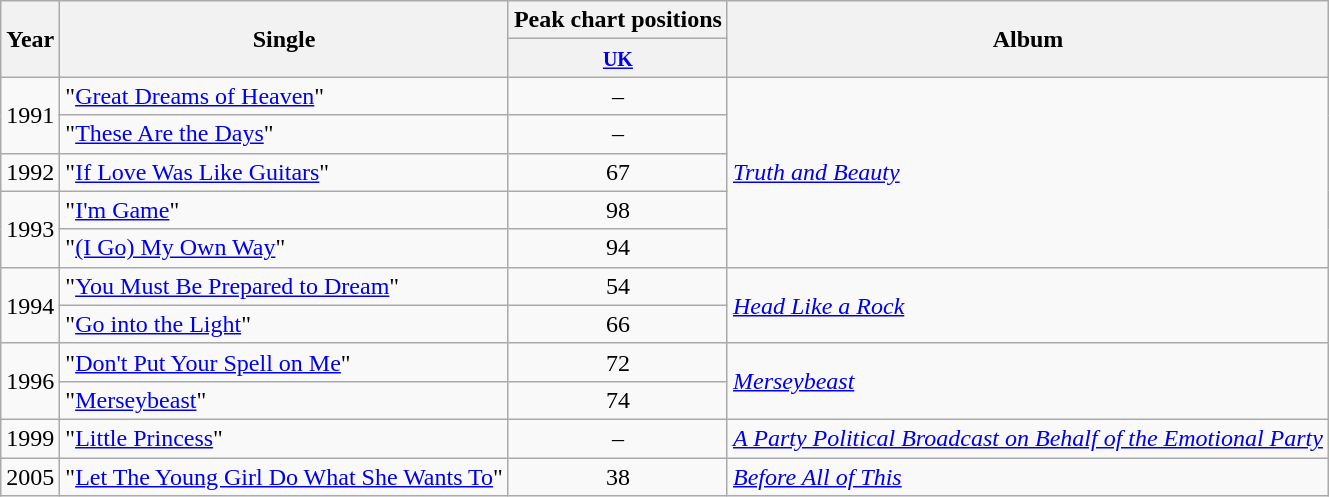<table class="wikitable">
<tr>
<th rowspan=2>Year</th>
<th rowspan=2>Single</th>
<th>Peak chart positions</th>
<th rowspan=2>Album</th>
</tr>
<tr>
<th><small><a href='#'>UK</a></small> <br></th>
</tr>
<tr>
<td rowspan=2>1991</td>
<td>"<a href='#'>Great Dreams of Heaven</a>"</td>
<td align=center>–</td>
<td rowspan=5><em><a href='#'>Truth and Beauty</a></em></td>
</tr>
<tr>
<td>"<a href='#'>These Are the Days</a>"</td>
<td align=center>–</td>
</tr>
<tr>
<td>1992</td>
<td>"<a href='#'>If Love Was Like Guitars</a>"</td>
<td align=center>67</td>
</tr>
<tr>
<td rowspan=2>1993</td>
<td>"<a href='#'>I'm Game</a>"</td>
<td align=center>98</td>
</tr>
<tr>
<td>"<a href='#'>(I Go) My Own Way</a>"</td>
<td align=center>94</td>
</tr>
<tr>
<td rowspan=2>1994</td>
<td>"<a href='#'>You Must Be Prepared to Dream</a>"</td>
<td align=center>54</td>
<td rowspan=2><em><a href='#'>Head Like a Rock</a></em></td>
</tr>
<tr>
<td>"<a href='#'>Go into the Light</a>"</td>
<td align=center>66</td>
</tr>
<tr>
<td rowspan=2>1996</td>
<td>"<a href='#'>Don't Put Your Spell on Me</a>"</td>
<td align=center>72</td>
<td rowspan=2><em><a href='#'>Merseybeast</a></em></td>
</tr>
<tr>
<td>"<a href='#'>Merseybeast</a>"</td>
<td align=center>74</td>
</tr>
<tr>
<td>1999</td>
<td>"<a href='#'>Little Princess</a>"</td>
<td align=center>–</td>
<td><em><a href='#'>A Party Political Broadcast on Behalf of the Emotional Party</a></em></td>
</tr>
<tr>
<td>2005</td>
<td>"<a href='#'>Let The Young Girl Do What She Wants To</a>"</td>
<td align=center>38</td>
<td><em><a href='#'>Before All of This</a></em></td>
</tr>
</table>
